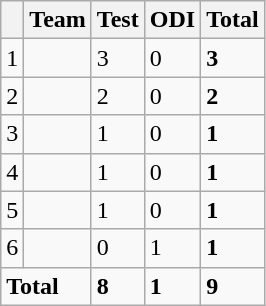<table class="wikitable sortable">
<tr>
<th></th>
<th>Team</th>
<th>Test</th>
<th>ODI</th>
<th>Total</th>
</tr>
<tr>
<td>1</td>
<td></td>
<td>3</td>
<td>0</td>
<td><strong>3</strong></td>
</tr>
<tr>
<td>2</td>
<td></td>
<td>2</td>
<td>0</td>
<td><strong>2</strong></td>
</tr>
<tr>
<td>3</td>
<td></td>
<td>1</td>
<td>0</td>
<td><strong>1</strong></td>
</tr>
<tr>
<td>4</td>
<td></td>
<td>1</td>
<td>0</td>
<td><strong>1</strong></td>
</tr>
<tr>
<td>5</td>
<td></td>
<td>1</td>
<td>0</td>
<td><strong>1</strong></td>
</tr>
<tr>
<td>6</td>
<td></td>
<td>0</td>
<td>1</td>
<td><strong>1</strong></td>
</tr>
<tr>
<td colspan="2"><strong>Total</strong></td>
<td><strong>8</strong></td>
<td><strong>1</strong></td>
<td><strong>9</strong></td>
</tr>
</table>
